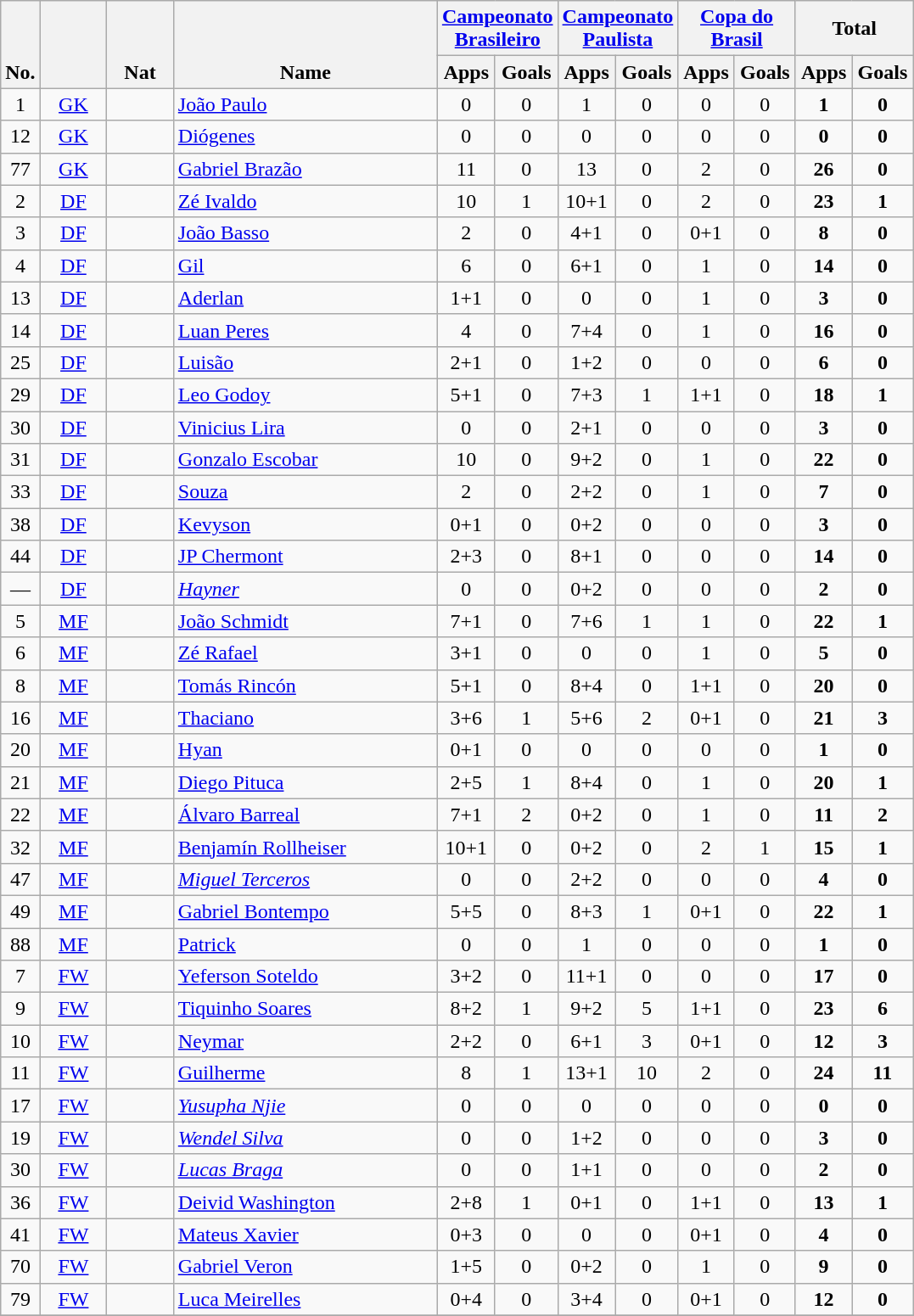<table class="wikitable sortable" style="text-align:center;">
<tr>
<th rowspan="2"  style="width:20px; vertical-align:bottom;">No.</th>
<th rowspan="2"  style="width:45px; vertical-align:bottom;"></th>
<th rowspan="2"  style="width:45px; vertical-align:bottom;">Nat</th>
<th rowspan="2"  style="width:200px; vertical-align:bottom;">Name</th>
<th colspan="2" style="width:85px;"><a href='#'>Campeonato Brasileiro</a></th>
<th colspan="2" style="width:85px;"><a href='#'>Campeonato Paulista</a></th>
<th colspan="2" style="width:85px;"><a href='#'>Copa do Brasil</a></th>
<th colspan="2" style="width:85px;">Total</th>
</tr>
<tr>
<th>Apps</th>
<th>Goals</th>
<th>Apps</th>
<th>Goals</th>
<th>Apps</th>
<th>Goals</th>
<th>Apps</th>
<th>Goals</th>
</tr>
<tr>
<td>1</td>
<td><a href='#'>GK</a></td>
<td></td>
<td align=left><a href='#'>João Paulo</a></td>
<td>0</td>
<td>0</td>
<td>1</td>
<td>0</td>
<td>0</td>
<td>0</td>
<td><strong>1</strong></td>
<td><strong>0</strong></td>
</tr>
<tr>
<td>12</td>
<td><a href='#'>GK</a></td>
<td></td>
<td align=left><a href='#'>Diógenes</a></td>
<td>0</td>
<td>0</td>
<td>0</td>
<td>0</td>
<td>0</td>
<td>0</td>
<td><strong>0</strong></td>
<td><strong>0</strong></td>
</tr>
<tr>
<td>77</td>
<td><a href='#'>GK</a></td>
<td></td>
<td align=left><a href='#'>Gabriel Brazão</a></td>
<td>11</td>
<td>0</td>
<td>13</td>
<td>0</td>
<td>2</td>
<td>0</td>
<td><strong>26</strong></td>
<td><strong>0</strong></td>
</tr>
<tr>
<td>2</td>
<td><a href='#'>DF</a></td>
<td></td>
<td align=left><a href='#'>Zé Ivaldo</a></td>
<td>10</td>
<td>1</td>
<td>10+1</td>
<td>0</td>
<td>2</td>
<td>0</td>
<td><strong>23</strong></td>
<td><strong>1</strong></td>
</tr>
<tr>
<td>3</td>
<td><a href='#'>DF</a></td>
<td></td>
<td align=left><a href='#'>João Basso</a></td>
<td>2</td>
<td>0</td>
<td>4+1</td>
<td>0</td>
<td>0+1</td>
<td>0</td>
<td><strong>8</strong></td>
<td><strong>0</strong></td>
</tr>
<tr>
<td>4</td>
<td><a href='#'>DF</a></td>
<td></td>
<td align=left><a href='#'>Gil</a></td>
<td>6</td>
<td>0</td>
<td>6+1</td>
<td>0</td>
<td>1</td>
<td>0</td>
<td><strong>14</strong></td>
<td><strong>0</strong></td>
</tr>
<tr>
<td>13</td>
<td><a href='#'>DF</a></td>
<td></td>
<td align=left><a href='#'>Aderlan</a></td>
<td>1+1</td>
<td>0</td>
<td>0</td>
<td>0</td>
<td>1</td>
<td>0</td>
<td><strong>3</strong></td>
<td><strong>0</strong></td>
</tr>
<tr>
<td>14</td>
<td><a href='#'>DF</a></td>
<td></td>
<td align=left><a href='#'>Luan Peres</a></td>
<td>4</td>
<td>0</td>
<td>7+4</td>
<td>0</td>
<td>1</td>
<td>0</td>
<td><strong>16</strong></td>
<td><strong>0</strong></td>
</tr>
<tr>
<td>25</td>
<td><a href='#'>DF</a></td>
<td></td>
<td align=left><a href='#'>Luisão</a></td>
<td>2+1</td>
<td>0</td>
<td>1+2</td>
<td>0</td>
<td>0</td>
<td>0</td>
<td><strong>6</strong></td>
<td><strong>0</strong></td>
</tr>
<tr>
<td>29</td>
<td><a href='#'>DF</a></td>
<td></td>
<td align=left><a href='#'>Leo Godoy</a></td>
<td>5+1</td>
<td>0</td>
<td>7+3</td>
<td>1</td>
<td>1+1</td>
<td>0</td>
<td><strong>18</strong></td>
<td><strong>1</strong></td>
</tr>
<tr>
<td>30</td>
<td><a href='#'>DF</a></td>
<td></td>
<td align=left><a href='#'>Vinicius Lira</a></td>
<td>0</td>
<td>0</td>
<td>2+1</td>
<td>0</td>
<td>0</td>
<td>0</td>
<td><strong>3</strong></td>
<td><strong>0</strong></td>
</tr>
<tr>
<td>31</td>
<td><a href='#'>DF</a></td>
<td></td>
<td align=left><a href='#'>Gonzalo Escobar</a></td>
<td>10</td>
<td>0</td>
<td>9+2</td>
<td>0</td>
<td>1</td>
<td>0</td>
<td><strong>22</strong></td>
<td><strong>0</strong></td>
</tr>
<tr>
<td>33</td>
<td><a href='#'>DF</a></td>
<td></td>
<td align=left><a href='#'>Souza</a></td>
<td>2</td>
<td>0</td>
<td>2+2</td>
<td>0</td>
<td>1</td>
<td>0</td>
<td><strong>7</strong></td>
<td><strong>0</strong></td>
</tr>
<tr>
<td>38</td>
<td><a href='#'>DF</a></td>
<td></td>
<td align=left><a href='#'>Kevyson</a></td>
<td>0+1</td>
<td>0</td>
<td>0+2</td>
<td>0</td>
<td>0</td>
<td>0</td>
<td><strong>3</strong></td>
<td><strong>0</strong></td>
</tr>
<tr>
<td>44</td>
<td><a href='#'>DF</a></td>
<td></td>
<td align=left><a href='#'>JP Chermont</a></td>
<td>2+3</td>
<td>0</td>
<td>8+1</td>
<td>0</td>
<td>0</td>
<td>0</td>
<td><strong>14</strong></td>
<td><strong>0</strong></td>
</tr>
<tr>
<td>—</td>
<td><a href='#'>DF</a></td>
<td></td>
<td align=left><em><a href='#'>Hayner</a></em></td>
<td>0</td>
<td>0</td>
<td>0+2</td>
<td>0</td>
<td>0</td>
<td>0</td>
<td><strong>2</strong></td>
<td><strong>0</strong></td>
</tr>
<tr>
<td>5</td>
<td><a href='#'>MF</a></td>
<td></td>
<td align=left><a href='#'>João Schmidt</a></td>
<td>7+1</td>
<td>0</td>
<td>7+6</td>
<td>1</td>
<td>1</td>
<td>0</td>
<td><strong>22</strong></td>
<td><strong>1</strong></td>
</tr>
<tr>
<td>6</td>
<td><a href='#'>MF</a></td>
<td></td>
<td align=left><a href='#'>Zé Rafael</a></td>
<td>3+1</td>
<td>0</td>
<td>0</td>
<td>0</td>
<td>1</td>
<td>0</td>
<td><strong>5</strong></td>
<td><strong>0</strong></td>
</tr>
<tr>
<td>8</td>
<td><a href='#'>MF</a></td>
<td></td>
<td align=left><a href='#'>Tomás Rincón</a></td>
<td>5+1</td>
<td>0</td>
<td>8+4</td>
<td>0</td>
<td>1+1</td>
<td>0</td>
<td><strong>20</strong></td>
<td><strong>0</strong></td>
</tr>
<tr>
<td>16</td>
<td><a href='#'>MF</a></td>
<td></td>
<td align=left><a href='#'>Thaciano</a></td>
<td>3+6</td>
<td>1</td>
<td>5+6</td>
<td>2</td>
<td>0+1</td>
<td>0</td>
<td><strong>21</strong></td>
<td><strong>3</strong></td>
</tr>
<tr>
<td>20</td>
<td><a href='#'>MF</a></td>
<td></td>
<td align=left><a href='#'>Hyan</a></td>
<td>0+1</td>
<td>0</td>
<td>0</td>
<td>0</td>
<td>0</td>
<td>0</td>
<td><strong>1</strong></td>
<td><strong>0</strong></td>
</tr>
<tr>
<td>21</td>
<td><a href='#'>MF</a></td>
<td></td>
<td align=left><a href='#'>Diego Pituca</a></td>
<td>2+5</td>
<td>1</td>
<td>8+4</td>
<td>0</td>
<td>1</td>
<td>0</td>
<td><strong>20</strong></td>
<td><strong>1</strong></td>
</tr>
<tr>
<td>22</td>
<td><a href='#'>MF</a></td>
<td></td>
<td align=left><a href='#'>Álvaro Barreal</a></td>
<td>7+1</td>
<td>2</td>
<td>0+2</td>
<td>0</td>
<td>1</td>
<td>0</td>
<td><strong>11</strong></td>
<td><strong>2</strong></td>
</tr>
<tr>
<td>32</td>
<td><a href='#'>MF</a></td>
<td></td>
<td align=left><a href='#'>Benjamín Rollheiser</a></td>
<td>10+1</td>
<td>0</td>
<td>0+2</td>
<td>0</td>
<td>2</td>
<td>1</td>
<td><strong>15</strong></td>
<td><strong>1</strong></td>
</tr>
<tr>
<td>47</td>
<td><a href='#'>MF</a></td>
<td></td>
<td align=left><em><a href='#'>Miguel Terceros</a></em></td>
<td>0</td>
<td>0</td>
<td>2+2</td>
<td>0</td>
<td>0</td>
<td>0</td>
<td><strong>4</strong></td>
<td><strong>0</strong></td>
</tr>
<tr>
<td>49</td>
<td><a href='#'>MF</a></td>
<td></td>
<td align=left><a href='#'>Gabriel Bontempo</a></td>
<td>5+5</td>
<td>0</td>
<td>8+3</td>
<td>1</td>
<td>0+1</td>
<td>0</td>
<td><strong>22</strong></td>
<td><strong>1</strong></td>
</tr>
<tr>
<td>88</td>
<td><a href='#'>MF</a></td>
<td></td>
<td align=left><a href='#'>Patrick</a></td>
<td>0</td>
<td>0</td>
<td>1</td>
<td>0</td>
<td>0</td>
<td>0</td>
<td><strong>1</strong></td>
<td><strong>0</strong></td>
</tr>
<tr>
<td>7</td>
<td><a href='#'>FW</a></td>
<td></td>
<td align=left><a href='#'>Yeferson Soteldo</a></td>
<td>3+2</td>
<td>0</td>
<td>11+1</td>
<td>0</td>
<td>0</td>
<td>0</td>
<td><strong>17</strong></td>
<td><strong>0</strong></td>
</tr>
<tr>
<td>9</td>
<td><a href='#'>FW</a></td>
<td></td>
<td align=left><a href='#'>Tiquinho Soares</a></td>
<td>8+2</td>
<td>1</td>
<td>9+2</td>
<td>5</td>
<td>1+1</td>
<td>0</td>
<td><strong>23</strong></td>
<td><strong>6</strong></td>
</tr>
<tr>
<td>10</td>
<td><a href='#'>FW</a></td>
<td></td>
<td align=left><a href='#'>Neymar</a></td>
<td>2+2</td>
<td>0</td>
<td>6+1</td>
<td>3</td>
<td>0+1</td>
<td>0</td>
<td><strong>12</strong></td>
<td><strong>3</strong></td>
</tr>
<tr>
<td>11</td>
<td><a href='#'>FW</a></td>
<td></td>
<td align=left><a href='#'>Guilherme</a></td>
<td>8</td>
<td>1</td>
<td>13+1</td>
<td>10</td>
<td>2</td>
<td>0</td>
<td><strong>24</strong></td>
<td><strong>11</strong></td>
</tr>
<tr>
<td>17</td>
<td><a href='#'>FW</a></td>
<td></td>
<td align=left><em><a href='#'>Yusupha Njie</a></em></td>
<td>0</td>
<td>0</td>
<td>0</td>
<td>0</td>
<td>0</td>
<td>0</td>
<td><strong>0</strong></td>
<td><strong>0</strong></td>
</tr>
<tr>
<td>19</td>
<td><a href='#'>FW</a></td>
<td></td>
<td align=left><em><a href='#'>Wendel Silva</a></em></td>
<td>0</td>
<td>0</td>
<td>1+2</td>
<td>0</td>
<td>0</td>
<td>0</td>
<td><strong>3</strong></td>
<td><strong>0</strong></td>
</tr>
<tr>
<td>30</td>
<td><a href='#'>FW</a></td>
<td></td>
<td align=left><em><a href='#'>Lucas Braga</a></em></td>
<td>0</td>
<td>0</td>
<td>1+1</td>
<td>0</td>
<td>0</td>
<td>0</td>
<td><strong>2</strong></td>
<td><strong>0</strong></td>
</tr>
<tr>
<td>36</td>
<td><a href='#'>FW</a></td>
<td></td>
<td align=left><a href='#'>Deivid Washington</a></td>
<td>2+8</td>
<td>1</td>
<td>0+1</td>
<td>0</td>
<td>1+1</td>
<td>0</td>
<td><strong>13</strong></td>
<td><strong>1</strong></td>
</tr>
<tr>
<td>41</td>
<td><a href='#'>FW</a></td>
<td></td>
<td align=left><a href='#'>Mateus Xavier</a></td>
<td>0+3</td>
<td>0</td>
<td>0</td>
<td>0</td>
<td>0+1</td>
<td>0</td>
<td><strong>4</strong></td>
<td><strong>0</strong></td>
</tr>
<tr>
<td>70</td>
<td><a href='#'>FW</a></td>
<td></td>
<td align=left><a href='#'>Gabriel Veron</a></td>
<td>1+5</td>
<td>0</td>
<td>0+2</td>
<td>0</td>
<td>1</td>
<td>0</td>
<td><strong>9</strong></td>
<td><strong>0</strong></td>
</tr>
<tr>
<td>79</td>
<td><a href='#'>FW</a></td>
<td></td>
<td align=left><a href='#'>Luca Meirelles</a></td>
<td>0+4</td>
<td>0</td>
<td>3+4</td>
<td>0</td>
<td>0+1</td>
<td>0</td>
<td><strong>12</strong></td>
<td><strong>0</strong></td>
</tr>
<tr>
</tr>
</table>
